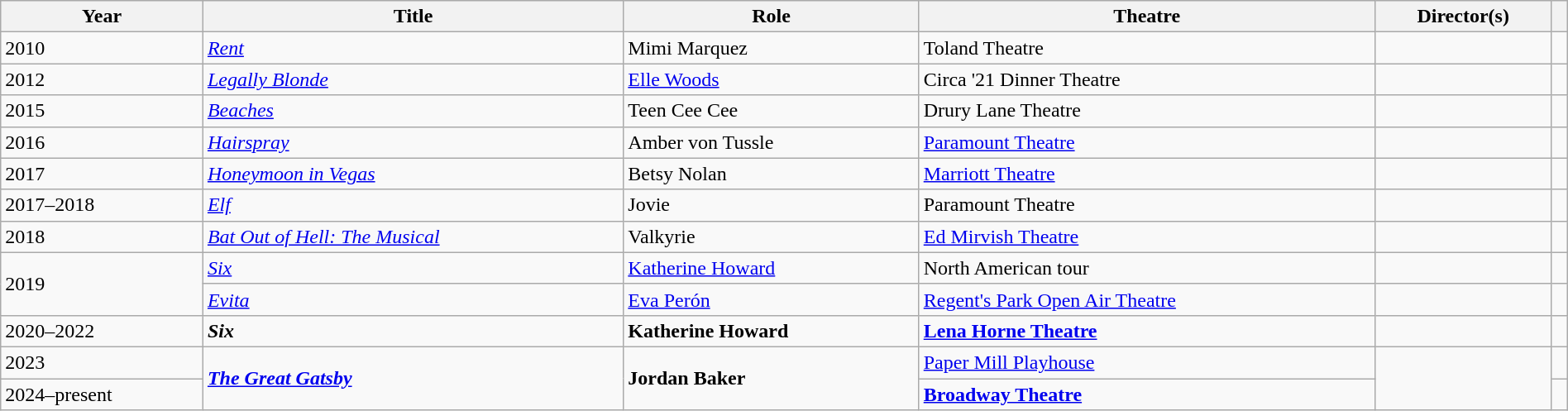<table class="wikitable sortable" style="width:100%;">
<tr>
<th>Year</th>
<th>Title</th>
<th>Role</th>
<th>Theatre</th>
<th>Director(s)</th>
<th></th>
</tr>
<tr>
<td>2010</td>
<td><em><a href='#'>Rent</a></em></td>
<td>Mimi Marquez</td>
<td>Toland Theatre</td>
<td></td>
<td></td>
</tr>
<tr>
<td>2012</td>
<td><em><a href='#'>Legally Blonde</a></em></td>
<td><a href='#'>Elle Woods</a></td>
<td>Circa '21 Dinner Theatre</td>
<td></td>
<td></td>
</tr>
<tr>
<td>2015</td>
<td><em><a href='#'>Beaches</a></em></td>
<td>Teen Cee Cee</td>
<td>Drury Lane Theatre</td>
<td></td>
<td></td>
</tr>
<tr>
<td>2016</td>
<td><em><a href='#'>Hairspray</a></em></td>
<td>Amber von Tussle</td>
<td><a href='#'>Paramount Theatre</a></td>
<td></td>
<td></td>
</tr>
<tr>
<td>2017</td>
<td><em><a href='#'>Honeymoon in Vegas</a></em></td>
<td>Betsy Nolan</td>
<td><a href='#'>Marriott Theatre</a></td>
<td></td>
<td></td>
</tr>
<tr>
<td>2017–2018</td>
<td><em><a href='#'>Elf</a></em></td>
<td>Jovie</td>
<td>Paramount Theatre</td>
<td></td>
<td></td>
</tr>
<tr>
<td>2018</td>
<td><em><a href='#'>Bat Out of Hell: The Musical</a></em></td>
<td>Valkyrie </td>
<td><a href='#'>Ed Mirvish Theatre</a></td>
<td></td>
<td></td>
</tr>
<tr>
<td rowspan=2>2019</td>
<td><em><a href='#'>Six</a></em></td>
<td><a href='#'>Katherine Howard</a></td>
<td>North American tour</td>
<td></td>
<td></td>
</tr>
<tr>
<td><em><a href='#'>Evita</a></em></td>
<td><a href='#'>Eva Perón</a></td>
<td><a href='#'>Regent's Park Open Air Theatre</a></td>
<td></td>
<td></td>
</tr>
<tr>
<td>2020–2022</td>
<td><strong> <em>Six</em> </strong></td>
<td><strong>Katherine Howard</strong></td>
<td><strong><a href='#'>Lena Horne Theatre</a></strong></td>
<td></td>
<td></td>
</tr>
<tr>
<td>2023</td>
<td rowspan=2><strong> <em><a href='#'>The Great Gatsby</a></em> </strong></td>
<td rowspan=2><strong>Jordan Baker</strong></td>
<td><a href='#'>Paper Mill Playhouse</a></td>
<td rowspan=2></td>
<td></td>
</tr>
<tr>
<td>2024–present</td>
<td><strong><a href='#'>Broadway Theatre</a></strong></td>
<td></td>
</tr>
</table>
